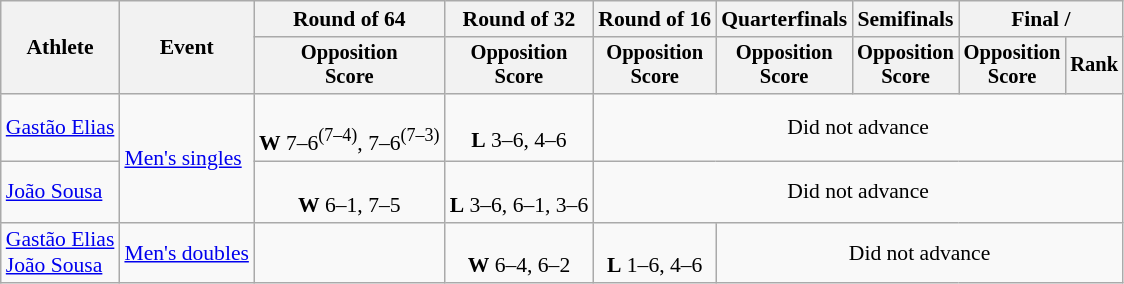<table class=wikitable style="font-size:90%">
<tr>
<th rowspan="2">Athlete</th>
<th rowspan="2">Event</th>
<th>Round of 64</th>
<th>Round of 32</th>
<th>Round of 16</th>
<th>Quarterfinals</th>
<th>Semifinals</th>
<th colspan=2>Final / </th>
</tr>
<tr style="font-size:95%">
<th>Opposition<br>Score</th>
<th>Opposition<br>Score</th>
<th>Opposition<br>Score</th>
<th>Opposition<br>Score</th>
<th>Opposition<br>Score</th>
<th>Opposition<br>Score</th>
<th>Rank</th>
</tr>
<tr align=center>
<td align=left><a href='#'>Gastão Elias</a></td>
<td align=left rowspan=2><a href='#'>Men's singles</a></td>
<td><br><strong>W</strong> 7–6<sup>(7–4)</sup>, 7–6<sup>(7–3)</sup></td>
<td><br><strong>L</strong> 3–6, 4–6</td>
<td colspan=5>Did not advance</td>
</tr>
<tr align=center>
<td align=left><a href='#'>João Sousa</a></td>
<td><br><strong>W</strong> 6–1, 7–5</td>
<td><br><strong>L</strong> 3–6, 6–1, 3–6</td>
<td colspan=5>Did not advance</td>
</tr>
<tr align=center>
<td align=left><a href='#'>Gastão Elias</a><br><a href='#'>João Sousa</a></td>
<td align=left><a href='#'>Men's doubles</a></td>
<td></td>
<td><br><strong>W</strong> 6–4, 6–2</td>
<td><br><strong>L</strong> 1–6, 4–6</td>
<td colspan=4>Did not advance</td>
</tr>
</table>
